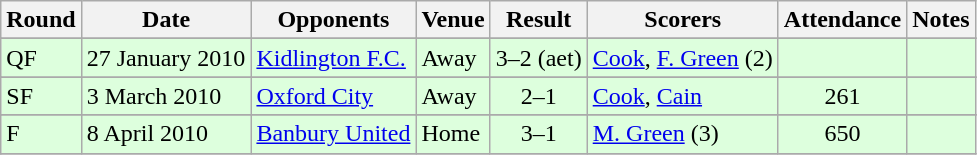<table class=wikitable>
<tr>
<th>Round</th>
<th>Date</th>
<th>Opponents</th>
<th>Venue</th>
<th>Result</th>
<th>Scorers</th>
<th>Attendance</th>
<th>Notes</th>
</tr>
<tr>
</tr>
<tr style="background-color: #ddffdd;">
<td>QF</td>
<td>27 January 2010</td>
<td><a href='#'>Kidlington F.C.</a></td>
<td>Away</td>
<td align='center'>3–2 (aet)</td>
<td><a href='#'>Cook</a>, <a href='#'>F. Green</a> (2)</td>
<td></td>
<td></td>
</tr>
<tr>
</tr>
<tr style="background-color: #ddffdd;">
<td>SF</td>
<td>3 March 2010</td>
<td><a href='#'>Oxford City</a></td>
<td>Away</td>
<td align="center">2–1</td>
<td><a href='#'>Cook</a>, <a href='#'>Cain</a></td>
<td align='center'>261</td>
<td></td>
</tr>
<tr>
</tr>
<tr style="background-color: #ddffdd;">
<td>F</td>
<td>8 April 2010</td>
<td><a href='#'>Banbury United</a></td>
<td>Home</td>
<td align='center'>3–1</td>
<td><a href='#'>M. Green</a> (3)</td>
<td align='center'>650</td>
<td></td>
</tr>
<tr>
</tr>
</table>
